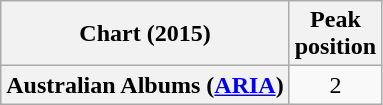<table class="wikitable plainrowheaders" style="text-align:center">
<tr>
<th scope="col">Chart (2015)</th>
<th scope="col">Peak<br>position</th>
</tr>
<tr>
<th scope="row">Australian Albums (<a href='#'>ARIA</a>)</th>
<td>2</td>
</tr>
</table>
